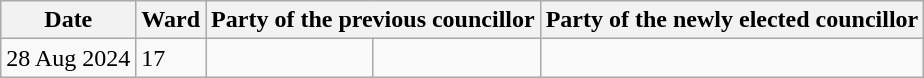<table class="wikitable">
<tr>
<th>Date</th>
<th>Ward</th>
<th colspan=2>Party of the previous councillor</th>
<th colspan=2>Party of the newly elected councillor</th>
</tr>
<tr>
<td>28 Aug 2024</td>
<td>17</td>
<td></td>
<td></td>
</tr>
</table>
